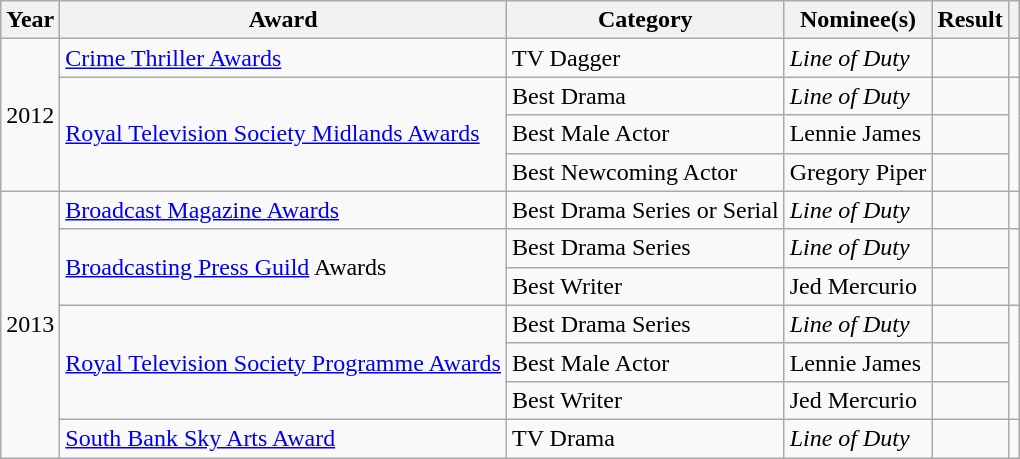<table class="wikitable">
<tr>
<th>Year</th>
<th>Award</th>
<th>Category</th>
<th>Nominee(s)</th>
<th>Result</th>
<th></th>
</tr>
<tr>
<td rowspan="4">2012</td>
<td><a href='#'>Crime Thriller Awards</a></td>
<td>TV Dagger</td>
<td><em>Line of Duty</em></td>
<td></td>
<td></td>
</tr>
<tr>
<td rowspan="3"><a href='#'>Royal Television Society Midlands Awards</a></td>
<td>Best Drama</td>
<td><em>Line of Duty</em></td>
<td></td>
<td rowspan="3"></td>
</tr>
<tr>
<td>Best Male Actor</td>
<td>Lennie James</td>
<td></td>
</tr>
<tr>
<td>Best Newcoming Actor</td>
<td>Gregory Piper</td>
<td></td>
</tr>
<tr>
<td rowspan="7">2013</td>
<td><a href='#'>Broadcast Magazine Awards</a></td>
<td>Best Drama Series or Serial</td>
<td><em>Line of Duty</em></td>
<td></td>
<td></td>
</tr>
<tr>
<td rowspan="2"><a href='#'>Broadcasting Press Guild</a> Awards</td>
<td>Best Drama Series</td>
<td><em>Line of Duty</em></td>
<td></td>
<td rowspan="2"></td>
</tr>
<tr>
<td>Best Writer</td>
<td>Jed Mercurio</td>
<td></td>
</tr>
<tr>
<td rowspan="3"><a href='#'>Royal Television Society Programme Awards</a></td>
<td>Best Drama Series</td>
<td><em>Line of Duty</em></td>
<td></td>
<td rowspan="3"></td>
</tr>
<tr>
<td>Best Male Actor</td>
<td>Lennie James</td>
<td></td>
</tr>
<tr>
<td>Best Writer</td>
<td>Jed Mercurio</td>
<td></td>
</tr>
<tr>
<td><a href='#'>South Bank Sky Arts Award</a></td>
<td>TV Drama</td>
<td><em>Line of Duty</em></td>
<td></td>
<td></td>
</tr>
</table>
